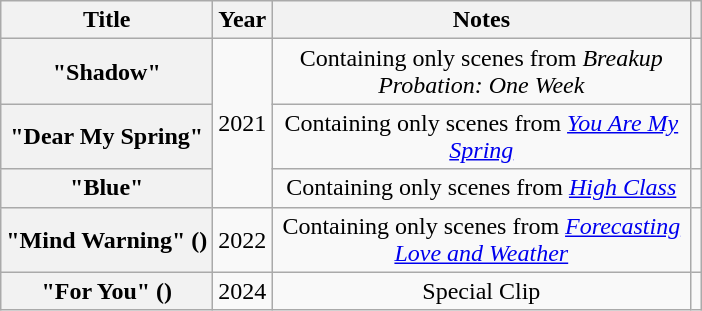<table class="wikitable plainrowheaders" style="text-align:center;">
<tr>
<th scope="col">Title</th>
<th scope="col">Year</th>
<th scope="col" style="width:17em;">Notes</th>
<th scope="col"></th>
</tr>
<tr>
<th scope="row">"Shadow"</th>
<td rowspan="3">2021</td>
<td>Containing only scenes from <em>Breakup Probation: One Week</em></td>
<td></td>
</tr>
<tr>
<th scope="row">"Dear My Spring"</th>
<td>Containing only scenes from <em><a href='#'>You Are My Spring</a></em></td>
<td></td>
</tr>
<tr>
<th scope="row">"Blue"<br></th>
<td>Containing only scenes from <em><a href='#'>High Class</a></em></td>
<td></td>
</tr>
<tr>
<th scope="row">"Mind Warning" ()</th>
<td>2022</td>
<td>Containing only scenes from <em><a href='#'>Forecasting Love and Weather</a></em></td>
<td></td>
</tr>
<tr>
<th scope="row">"For You" ()</th>
<td>2024</td>
<td>Special Clip</td>
<td></td>
</tr>
</table>
